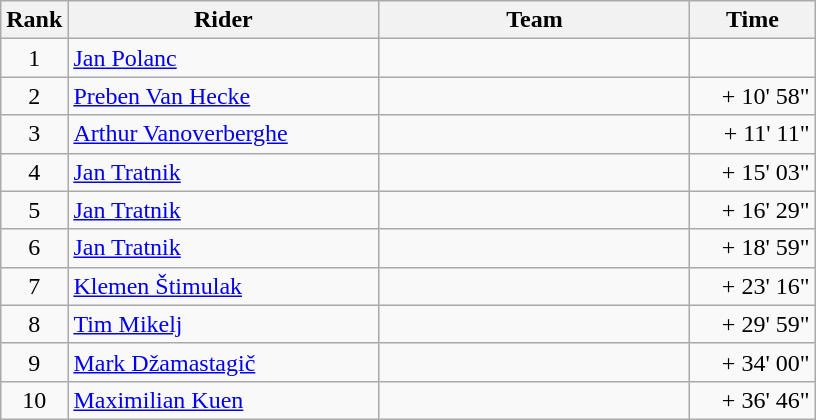<table class="wikitable">
<tr>
<th>Rank</th>
<th>Rider</th>
<th>Team</th>
<th>Time</th>
</tr>
<tr>
<td align=center>1</td>
<td width=200> <a href='#'>Jan Polanc</a> </td>
<td width=200></td>
<td width=76 align=right></td>
</tr>
<tr>
<td align=center>2</td>
<td> <a href='#'>Preben Van Hecke</a> </td>
<td></td>
<td align=right>+ 10' 58"</td>
</tr>
<tr>
<td align=center>3</td>
<td> <a href='#'>Arthur Vanoverberghe</a></td>
<td></td>
<td align=right>+ 11' 11"</td>
</tr>
<tr>
<td align=center>4</td>
<td> <a href='#'>Jan Tratnik</a></td>
<td></td>
<td align=right>+ 15' 03"</td>
</tr>
<tr>
<td align=center>5</td>
<td> <a href='#'>Jan Tratnik</a></td>
<td></td>
<td align=right>+ 16' 29"</td>
</tr>
<tr>
<td align=center>6</td>
<td> <a href='#'>Jan Tratnik</a></td>
<td></td>
<td align=right>+ 18' 59"</td>
</tr>
<tr>
<td align=center>7</td>
<td> <a href='#'>Klemen Štimulak</a></td>
<td></td>
<td align=right>+ 23' 16"</td>
</tr>
<tr>
<td align=center>8</td>
<td> <a href='#'>Tim Mikelj</a></td>
<td></td>
<td align=right>+ 29' 59"</td>
</tr>
<tr>
<td align=center>9</td>
<td> <a href='#'>Mark Džamastagič</a></td>
<td></td>
<td align=right>+ 34' 00"</td>
</tr>
<tr>
<td align=center>10</td>
<td> <a href='#'>Maximilian Kuen</a></td>
<td></td>
<td align=right>+ 36' 46"</td>
</tr>
</table>
